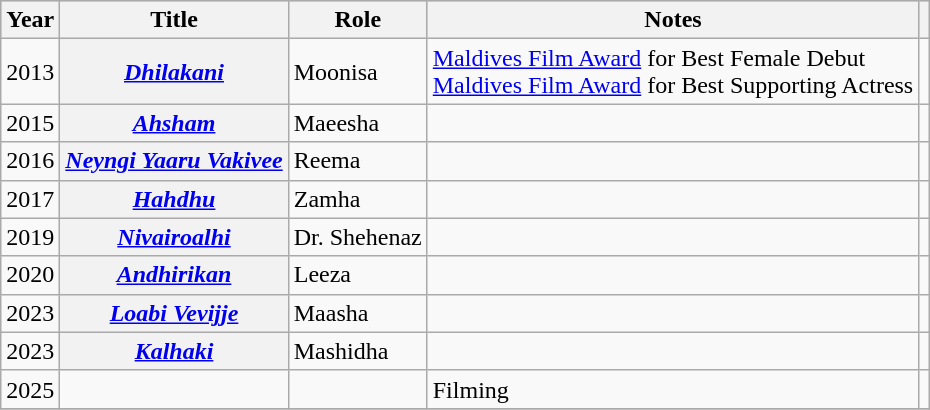<table class="wikitable sortable plainrowheaders">
<tr style="background:#ccc; text-align:center;">
<th scope="col">Year</th>
<th scope="col">Title</th>
<th scope="col">Role</th>
<th scope="col">Notes</th>
<th scope="col" class="unsortable"></th>
</tr>
<tr>
<td>2013</td>
<th scope="row"><em><a href='#'>Dhilakani</a></em></th>
<td>Moonisa</td>
<td><a href='#'>Maldives Film Award</a> for Best Female Debut<br><a href='#'>Maldives Film Award</a> for Best Supporting Actress</td>
<td style="text-align: center;"><br></td>
</tr>
<tr>
<td>2015</td>
<th scope="row"><em><a href='#'>Ahsham</a></em></th>
<td>Maeesha</td>
<td></td>
<td style="text-align: center;"></td>
</tr>
<tr>
<td>2016</td>
<th scope="row"><em><a href='#'>Neyngi Yaaru Vakivee</a></em></th>
<td>Reema</td>
<td></td>
<td style="text-align: center;"></td>
</tr>
<tr>
<td>2017</td>
<th scope="row"><em><a href='#'>Hahdhu</a></em></th>
<td>Zamha</td>
<td></td>
<td style="text-align: center;"></td>
</tr>
<tr>
<td>2019</td>
<th scope="row"><em><a href='#'>Nivairoalhi</a></em></th>
<td>Dr. Shehenaz</td>
<td></td>
<td style="text-align: center;"></td>
</tr>
<tr>
<td>2020</td>
<th scope="row"><em><a href='#'>Andhirikan</a></em></th>
<td>Leeza</td>
<td></td>
<td style="text-align: center;"></td>
</tr>
<tr>
<td>2023</td>
<th scope="row"><em><a href='#'>Loabi Vevijje</a></em></th>
<td>Maasha</td>
<td></td>
<td style="text-align:center;"></td>
</tr>
<tr>
<td>2023</td>
<th scope="row"><em><a href='#'>Kalhaki</a></em></th>
<td>Mashidha</td>
<td></td>
<td style="text-align: center;"></td>
</tr>
<tr>
<td>2025</td>
<td></td>
<td></td>
<td>Filming</td>
<td></td>
</tr>
<tr>
</tr>
</table>
